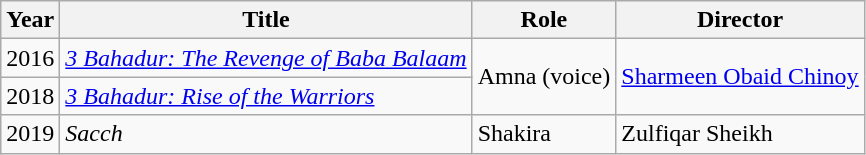<table class="wikitable">
<tr>
<th>Year</th>
<th>Title</th>
<th>Role</th>
<th>Director</th>
</tr>
<tr>
<td>2016</td>
<td><em><a href='#'>3 Bahadur: The Revenge of Baba Balaam</a></em></td>
<td rowspan="2">Amna (voice)</td>
<td rowspan="2"><a href='#'>Sharmeen Obaid Chinoy</a></td>
</tr>
<tr>
<td>2018</td>
<td><em><a href='#'>3 Bahadur: Rise of the Warriors</a></em></td>
</tr>
<tr>
<td>2019</td>
<td><em>Sacch</em></td>
<td>Shakira</td>
<td>Zulfiqar Sheikh</td>
</tr>
</table>
